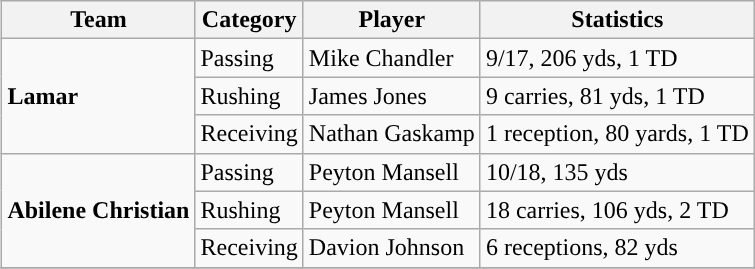<table class="wikitable" style="float: right;">
<tr>
<th>Team</th>
<th>Category</th>
<th>Player</th>
<th>Statistics</th>
</tr>
<tr>
<td rowspan=3><strong>Lamar</strong></td>
<td>Passing</td>
<td>Mike Chandler</td>
<td>9/17, 206 yds, 1 TD</td>
</tr>
<tr>
<td>Rushing</td>
<td>James Jones</td>
<td>9 carries, 81 yds, 1 TD</td>
</tr>
<tr>
<td>Receiving</td>
<td>Nathan Gaskamp</td>
<td>1 reception, 80 yards, 1 TD</td>
</tr>
<tr>
<td rowspan=3><strong>Abilene Christian</strong></td>
<td>Passing</td>
<td>Peyton Mansell</td>
<td>10/18, 135 yds</td>
</tr>
<tr>
<td>Rushing</td>
<td>Peyton Mansell</td>
<td>18 carries, 106 yds, 2 TD</td>
</tr>
<tr>
<td>Receiving</td>
<td>Davion Johnson</td>
<td>6 receptions, 82 yds</td>
</tr>
<tr>
</tr>
</table>
